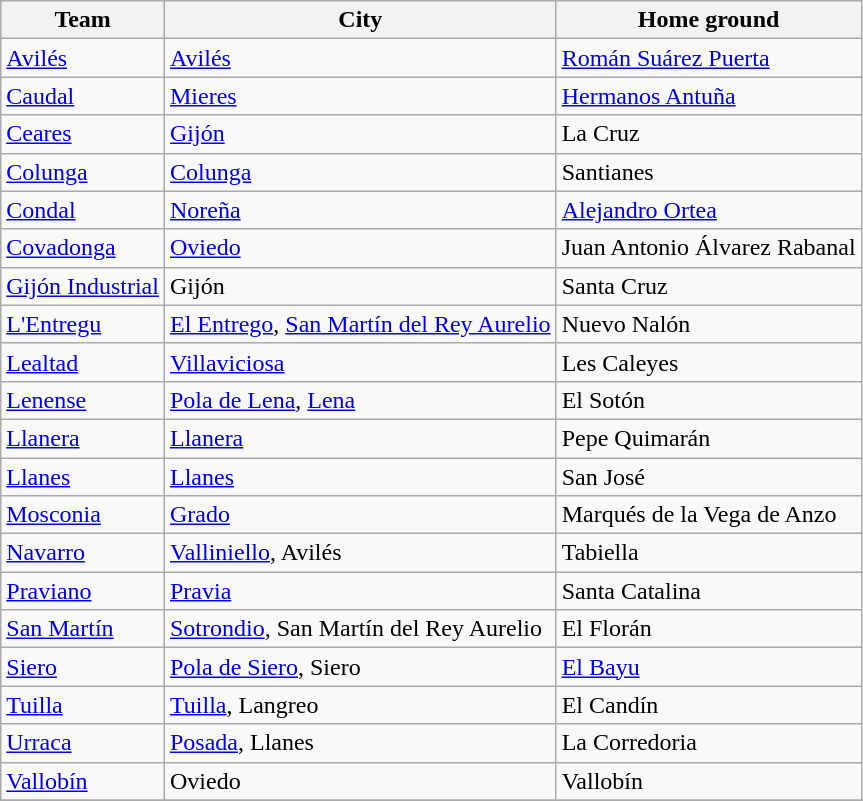<table class="wikitable sortable">
<tr>
<th>Team</th>
<th>City</th>
<th>Home ground</th>
</tr>
<tr>
<td><a href='#'>Avilés</a></td>
<td><a href='#'>Avilés</a></td>
<td><a href='#'>Román Suárez Puerta</a></td>
</tr>
<tr>
<td><a href='#'>Caudal</a></td>
<td><a href='#'>Mieres</a></td>
<td><a href='#'>Hermanos Antuña</a></td>
</tr>
<tr>
<td><a href='#'>Ceares</a></td>
<td><a href='#'>Gijón</a></td>
<td>La Cruz</td>
</tr>
<tr>
<td><a href='#'>Colunga</a></td>
<td><a href='#'>Colunga</a></td>
<td>Santianes</td>
</tr>
<tr>
<td><a href='#'>Condal</a></td>
<td><a href='#'>Noreña</a></td>
<td><a href='#'>Alejandro Ortea</a></td>
</tr>
<tr>
<td><a href='#'>Covadonga</a></td>
<td><a href='#'>Oviedo</a></td>
<td>Juan Antonio Álvarez Rabanal</td>
</tr>
<tr>
<td><a href='#'>Gijón Industrial</a></td>
<td>Gijón</td>
<td>Santa Cruz</td>
</tr>
<tr>
<td><a href='#'>L'Entregu</a></td>
<td><a href='#'>El Entrego</a>, <a href='#'>San Martín del Rey Aurelio</a></td>
<td>Nuevo Nalón</td>
</tr>
<tr>
<td><a href='#'>Lealtad</a></td>
<td><a href='#'>Villaviciosa</a></td>
<td>Les Caleyes</td>
</tr>
<tr>
<td><a href='#'>Lenense</a></td>
<td><a href='#'>Pola de Lena</a>, <a href='#'>Lena</a></td>
<td>El Sotón</td>
</tr>
<tr>
<td><a href='#'>Llanera</a></td>
<td><a href='#'>Llanera</a></td>
<td>Pepe Quimarán</td>
</tr>
<tr>
<td><a href='#'>Llanes</a></td>
<td><a href='#'>Llanes</a></td>
<td>San José</td>
</tr>
<tr>
<td><a href='#'>Mosconia</a></td>
<td><a href='#'>Grado</a></td>
<td>Marqués de la Vega de Anzo</td>
</tr>
<tr>
<td><a href='#'>Navarro</a></td>
<td><a href='#'>Valliniello</a>, Avilés</td>
<td>Tabiella</td>
</tr>
<tr>
<td><a href='#'>Praviano</a></td>
<td><a href='#'>Pravia</a></td>
<td>Santa Catalina</td>
</tr>
<tr>
<td><a href='#'>San Martín</a></td>
<td><a href='#'>Sotrondio</a>, San Martín del Rey Aurelio</td>
<td>El Florán</td>
</tr>
<tr>
<td><a href='#'>Siero</a></td>
<td><a href='#'>Pola de Siero</a>, Siero</td>
<td><a href='#'>El Bayu</a></td>
</tr>
<tr>
<td><a href='#'>Tuilla</a></td>
<td><a href='#'>Tuilla</a>, Langreo</td>
<td>El Candín</td>
</tr>
<tr>
<td><a href='#'>Urraca</a></td>
<td><a href='#'>Posada</a>, Llanes</td>
<td>La Corredoria</td>
</tr>
<tr>
<td><a href='#'>Vallobín</a></td>
<td>Oviedo</td>
<td>Vallobín</td>
</tr>
<tr>
</tr>
</table>
